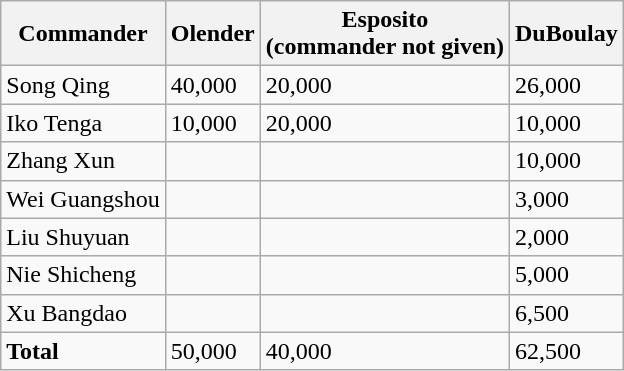<table class="wikitable">
<tr>
<th>Commander</th>
<th>Olender</th>
<th>Esposito<br>(commander
not given)</th>
<th>DuBoulay</th>
</tr>
<tr>
<td>Song Qing</td>
<td>40,000</td>
<td>20,000</td>
<td>26,000</td>
</tr>
<tr>
<td>Iko Tenga</td>
<td>10,000</td>
<td>20,000</td>
<td>10,000</td>
</tr>
<tr>
<td>Zhang Xun</td>
<td></td>
<td></td>
<td>10,000</td>
</tr>
<tr>
<td>Wei Guangshou</td>
<td></td>
<td></td>
<td>3,000</td>
</tr>
<tr>
<td>Liu Shuyuan</td>
<td></td>
<td></td>
<td>2,000</td>
</tr>
<tr>
<td>Nie Shicheng</td>
<td></td>
<td></td>
<td>5,000</td>
</tr>
<tr>
<td>Xu Bangdao</td>
<td></td>
<td></td>
<td>6,500</td>
</tr>
<tr>
<td><strong>Total</strong></td>
<td>50,000</td>
<td>40,000</td>
<td>62,500</td>
</tr>
</table>
